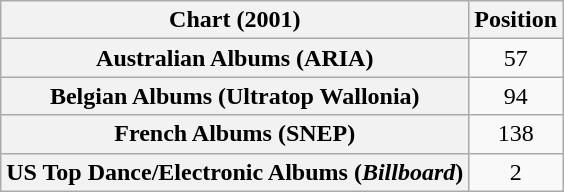<table class="wikitable sortable plainrowheaders" style="text-align:center">
<tr>
<th scope="col">Chart (2001)</th>
<th scope="col">Position</th>
</tr>
<tr>
<th scope="row">Australian Albums (ARIA)</th>
<td>57</td>
</tr>
<tr>
<th scope="row">Belgian Albums (Ultratop Wallonia)</th>
<td>94</td>
</tr>
<tr>
<th scope="row">French Albums (SNEP)</th>
<td>138</td>
</tr>
<tr>
<th scope="row">US Top Dance/Electronic Albums (<em>Billboard</em>)</th>
<td>2</td>
</tr>
</table>
